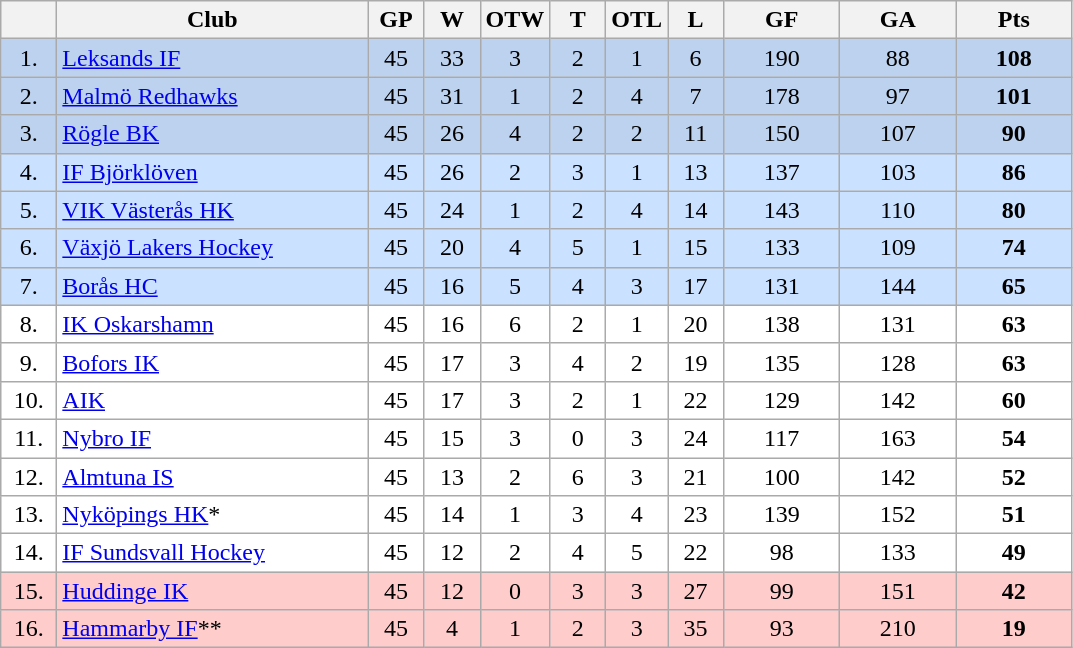<table class="wikitable">
<tr>
<th width="30"></th>
<th width="200">Club</th>
<th width="30">GP</th>
<th width="30">W</th>
<th width="30">OTW</th>
<th width="30">T</th>
<th width="30">OTL</th>
<th width="30">L</th>
<th width="70">GF</th>
<th width="70">GA</th>
<th width="70">Pts</th>
</tr>
<tr bgcolor="#BCD2EE" align="center">
<td>1.</td>
<td align="left"><a href='#'>Leksands IF</a></td>
<td>45</td>
<td>33</td>
<td>3</td>
<td>2</td>
<td>1</td>
<td>6</td>
<td>190</td>
<td>88</td>
<td><strong>108</strong></td>
</tr>
<tr bgcolor="#BCD2EE" align="center">
<td>2.</td>
<td align="left"><a href='#'>Malmö Redhawks</a></td>
<td>45</td>
<td>31</td>
<td>1</td>
<td>2</td>
<td>4</td>
<td>7</td>
<td>178</td>
<td>97</td>
<td><strong>101</strong></td>
</tr>
<tr bgcolor="#BCD2EE" align="center">
<td>3.</td>
<td align="left"><a href='#'>Rögle BK</a></td>
<td>45</td>
<td>26</td>
<td>4</td>
<td>2</td>
<td>2</td>
<td>11</td>
<td>150</td>
<td>107</td>
<td><strong>90</strong></td>
</tr>
<tr bgcolor="#CAE1FF" align="center">
<td>4.</td>
<td align="left"><a href='#'>IF Björklöven</a></td>
<td>45</td>
<td>26</td>
<td>2</td>
<td>3</td>
<td>1</td>
<td>13</td>
<td>137</td>
<td>103</td>
<td><strong>86</strong></td>
</tr>
<tr bgcolor="#CAE1FF" align="center">
<td>5.</td>
<td align="left"><a href='#'>VIK Västerås HK</a></td>
<td>45</td>
<td>24</td>
<td>1</td>
<td>2</td>
<td>4</td>
<td>14</td>
<td>143</td>
<td>110</td>
<td><strong>80</strong></td>
</tr>
<tr bgcolor="#CAE1FF" align="center">
<td>6.</td>
<td align="left"><a href='#'>Växjö Lakers Hockey</a></td>
<td>45</td>
<td>20</td>
<td>4</td>
<td>5</td>
<td>1</td>
<td>15</td>
<td>133</td>
<td>109</td>
<td><strong>74</strong></td>
</tr>
<tr bgcolor="#CAE1FF" align="center">
<td>7.</td>
<td align="left"><a href='#'>Borås HC</a></td>
<td>45</td>
<td>16</td>
<td>5</td>
<td>4</td>
<td>3</td>
<td>17</td>
<td>131</td>
<td>144</td>
<td><strong>65</strong></td>
</tr>
<tr bgcolor="#FFFFFF" align="center">
<td>8.</td>
<td align="left"><a href='#'>IK Oskarshamn</a></td>
<td>45</td>
<td>16</td>
<td>6</td>
<td>2</td>
<td>1</td>
<td>20</td>
<td>138</td>
<td>131</td>
<td><strong>63</strong></td>
</tr>
<tr bgcolor="#FFFFFF" align="center">
<td>9.</td>
<td align="left"><a href='#'>Bofors IK</a></td>
<td>45</td>
<td>17</td>
<td>3</td>
<td>4</td>
<td>2</td>
<td>19</td>
<td>135</td>
<td>128</td>
<td><strong>63</strong></td>
</tr>
<tr bgcolor="#FFFFFF" align="center">
<td>10.</td>
<td align="left"><a href='#'>AIK</a></td>
<td>45</td>
<td>17</td>
<td>3</td>
<td>2</td>
<td>1</td>
<td>22</td>
<td>129</td>
<td>142</td>
<td><strong>60</strong></td>
</tr>
<tr bgcolor="#FFFFFF" align="center">
<td>11.</td>
<td align="left"><a href='#'>Nybro IF</a></td>
<td>45</td>
<td>15</td>
<td>3</td>
<td>0</td>
<td>3</td>
<td>24</td>
<td>117</td>
<td>163</td>
<td><strong>54</strong></td>
</tr>
<tr bgcolor="#FFFFFF" align="center">
<td>12.</td>
<td align="left"><a href='#'>Almtuna IS</a></td>
<td>45</td>
<td>13</td>
<td>2</td>
<td>6</td>
<td>3</td>
<td>21</td>
<td>100</td>
<td>142</td>
<td><strong>52</strong></td>
</tr>
<tr bgcolor="#FFFFFF" align="center">
<td>13.</td>
<td align="left"><a href='#'>Nyköpings HK</a>*</td>
<td>45</td>
<td>14</td>
<td>1</td>
<td>3</td>
<td>4</td>
<td>23</td>
<td>139</td>
<td>152</td>
<td><strong>51</strong></td>
</tr>
<tr bgcolor="#FFFFFF" align="center">
<td>14.</td>
<td align="left"><a href='#'>IF Sundsvall Hockey</a></td>
<td>45</td>
<td>12</td>
<td>2</td>
<td>4</td>
<td>5</td>
<td>22</td>
<td>98</td>
<td>133</td>
<td><strong>49</strong></td>
</tr>
<tr bgcolor="#FFCCCC" align="center">
<td>15.</td>
<td align="left"><a href='#'>Huddinge IK</a></td>
<td>45</td>
<td>12</td>
<td>0</td>
<td>3</td>
<td>3</td>
<td>27</td>
<td>99</td>
<td>151</td>
<td><strong>42</strong></td>
</tr>
<tr bgcolor="#FFCCCC" align="center">
<td>16.</td>
<td align="left"><a href='#'>Hammarby IF</a>**</td>
<td>45</td>
<td>4</td>
<td>1</td>
<td>2</td>
<td>3</td>
<td>35</td>
<td>93</td>
<td>210</td>
<td><strong>19</strong></td>
</tr>
</table>
